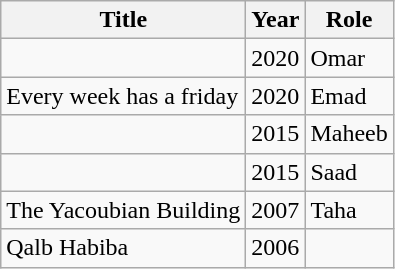<table class="wikitable">
<tr>
<th>Title</th>
<th>Year</th>
<th>Role</th>
</tr>
<tr>
<td></td>
<td>2020</td>
<td>Omar</td>
</tr>
<tr>
<td>Every week has a friday</td>
<td>2020</td>
<td>Emad</td>
</tr>
<tr>
<td></td>
<td>2015</td>
<td>Maheeb</td>
</tr>
<tr>
<td></td>
<td>2015</td>
<td>Saad</td>
</tr>
<tr>
<td>The Yacoubian Building</td>
<td>2007</td>
<td>Taha</td>
</tr>
<tr>
<td>Qalb Habiba</td>
<td>2006</td>
<td></td>
</tr>
</table>
